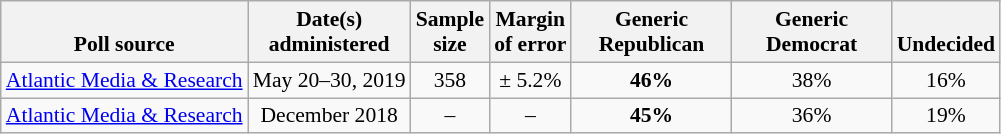<table class="wikitable" style="font-size:90%;text-align:center;">
<tr valign=bottom>
<th>Poll source</th>
<th>Date(s)<br>administered</th>
<th>Sample<br>size</th>
<th>Margin<br>of error</th>
<th style="width:100px;">Generic<br>Republican</th>
<th style="width:100px;">Generic<br>Democrat</th>
<th>Undecided</th>
</tr>
<tr>
<td style="text-align:left;"><a href='#'>Atlantic Media & Research</a></td>
<td>May 20–30, 2019</td>
<td>358</td>
<td>± 5.2%</td>
<td><strong>46%</strong></td>
<td>38%</td>
<td>16%</td>
</tr>
<tr>
<td style="text-align:left;"><a href='#'>Atlantic Media & Research</a></td>
<td>December 2018</td>
<td>–</td>
<td>–</td>
<td><strong>45%</strong></td>
<td>36%</td>
<td>19%</td>
</tr>
</table>
